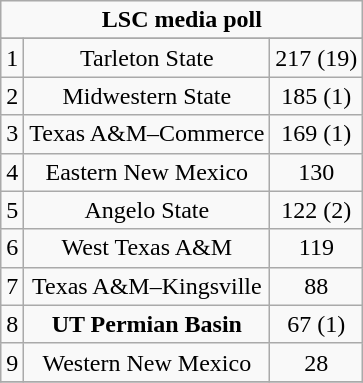<table class="wikitable" style="display: inline-table;">
<tr>
<td align="center" Colspan="3"><strong>LSC media poll</strong></td>
</tr>
<tr align="center">
</tr>
<tr align="center">
<td>1</td>
<td>Tarleton State</td>
<td>217 (19)</td>
</tr>
<tr align="center">
<td>2</td>
<td>Midwestern State</td>
<td>185 (1)</td>
</tr>
<tr align="center">
<td>3</td>
<td>Texas A&M–Commerce</td>
<td>169 (1)</td>
</tr>
<tr align="center">
<td>4</td>
<td>Eastern New Mexico</td>
<td>130</td>
</tr>
<tr align="center">
<td>5</td>
<td>Angelo State</td>
<td>122 (2)</td>
</tr>
<tr align="center">
<td>6</td>
<td>West Texas A&M</td>
<td>119</td>
</tr>
<tr align="center">
<td>7</td>
<td>Texas A&M–Kingsville</td>
<td>88</td>
</tr>
<tr align="center">
<td>8</td>
<td><strong>UT Permian Basin</strong></td>
<td>67 (1)</td>
</tr>
<tr align="center">
<td>9</td>
<td>Western New Mexico</td>
<td>28</td>
</tr>
<tr>
</tr>
</table>
